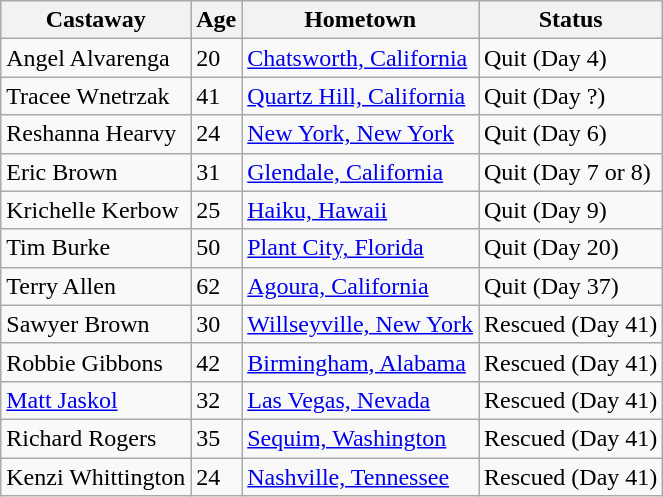<table class="wikitable">
<tr>
<th>Castaway</th>
<th>Age</th>
<th>Hometown</th>
<th>Status</th>
</tr>
<tr>
<td>Angel Alvarenga</td>
<td>20</td>
<td><a href='#'>Chatsworth, California</a></td>
<td>Quit (Day 4)</td>
</tr>
<tr>
<td>Tracee Wnetrzak</td>
<td>41</td>
<td><a href='#'>Quartz Hill, California</a></td>
<td>Quit (Day ?)</td>
</tr>
<tr>
<td>Reshanna Hearvy</td>
<td>24</td>
<td><a href='#'>New York, New York</a></td>
<td>Quit (Day 6)</td>
</tr>
<tr>
<td>Eric Brown</td>
<td>31</td>
<td><a href='#'>Glendale, California</a></td>
<td>Quit (Day 7 or 8)</td>
</tr>
<tr>
<td>Krichelle Kerbow</td>
<td>25</td>
<td><a href='#'>Haiku, Hawaii</a></td>
<td>Quit (Day 9)</td>
</tr>
<tr>
<td>Tim Burke</td>
<td>50</td>
<td><a href='#'>Plant City, Florida</a></td>
<td>Quit (Day 20)</td>
</tr>
<tr>
<td>Terry Allen</td>
<td>62</td>
<td><a href='#'>Agoura, California</a></td>
<td>Quit (Day 37)</td>
</tr>
<tr>
<td>Sawyer Brown</td>
<td>30</td>
<td><a href='#'>Willseyville, New York</a></td>
<td>Rescued (Day 41)</td>
</tr>
<tr>
<td>Robbie Gibbons</td>
<td>42</td>
<td><a href='#'>Birmingham, Alabama</a></td>
<td>Rescued (Day 41)</td>
</tr>
<tr>
<td><a href='#'>Matt Jaskol</a></td>
<td>32</td>
<td><a href='#'>Las Vegas, Nevada</a></td>
<td>Rescued (Day 41)</td>
</tr>
<tr>
<td>Richard Rogers</td>
<td>35</td>
<td><a href='#'>Sequim, Washington</a></td>
<td>Rescued (Day 41)</td>
</tr>
<tr>
<td>Kenzi Whittington</td>
<td>24</td>
<td><a href='#'>Nashville, Tennessee</a></td>
<td>Rescued (Day 41)</td>
</tr>
</table>
